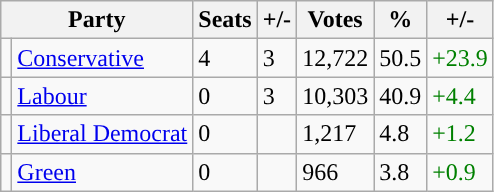<table class="wikitable sortable">
<tr>
<th colspan="2">Party</th>
<th>Seats</th>
<th>+/-</th>
<th>Votes</th>
<th>%</th>
<th>+/-</th>
</tr>
<tr>
<td style="background-color: "></td>
<td><a href='#'>Conservative</a></td>
<td>4</td>
<td> 3</td>
<td>12,722</td>
<td>50.5</td>
<td style="color:green">+23.9</td>
</tr>
<tr>
<td style="background-color: "></td>
<td><a href='#'>Labour</a></td>
<td>0</td>
<td> 3</td>
<td>10,303</td>
<td>40.9</td>
<td style="color:green">+4.4</td>
</tr>
<tr>
<td style="background-color: "></td>
<td><a href='#'>Liberal Democrat</a></td>
<td>0</td>
<td></td>
<td>1,217</td>
<td>4.8</td>
<td style="color:green">+1.2</td>
</tr>
<tr>
<td style="background-color: "></td>
<td><a href='#'>Green</a></td>
<td>0</td>
<td></td>
<td>966</td>
<td>3.8</td>
<td style="color:green">+0.9</td>
</tr>
</table>
